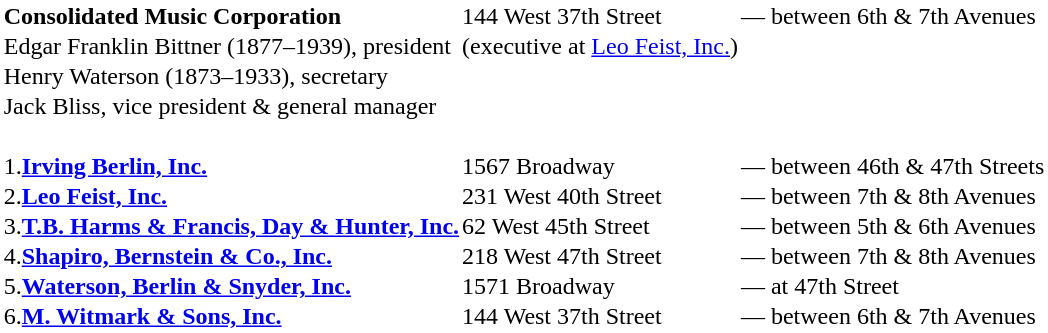<table border="0" cellpadding="0" style="border:0px solid white; color: black; background-color: white; margin: 1em auto 1em auto;">
<tr valign="bottom" style="text-align:left">
<td><strong>Consolidated Music Corporation</strong></td>
<td>144 West 37th Street</td>
<td style="text-align:left">— between 6th & 7th Avenues</td>
</tr>
<tr valign="bottom" style="text-align:left">
<td>Edgar Franklin Bittner (1877–1939), president</td>
<td>(executive at <a href='#'>Leo Feist, Inc.</a>)</td>
<td style="text-align:left"></td>
</tr>
<tr valign="bottom" style="text-align:left">
<td>Henry Waterson (1873–1933), secretary</td>
<td></td>
<td></td>
</tr>
<tr valign="bottom" style="text-align:left">
<td>Jack Bliss, vice president & general manager</td>
<td></td>
<td></td>
</tr>
<tr valign="bottom" style="text-align:left">
<td colspan="3"><br></td>
</tr>
<tr valign="center" style="text-align:left">
<td>1.<strong><a href='#'>Irving Berlin, Inc.</a></strong></td>
<td>1567 Broadway</td>
<td style="text-align:left">— between 46th & 47th Streets</td>
</tr>
<tr valign="center" style="text-align:left">
<td>2.<strong><a href='#'>Leo Feist, Inc.</a></strong></td>
<td>231 West 40th Street</td>
<td style="text-align:left">— between 7th & 8th Avenues</td>
</tr>
<tr valign="center" style="text-align:left">
<td>3.<strong><a href='#'>T.B. Harms & Francis, Day & Hunter, Inc.</a></strong></td>
<td>62 West 45th Street</td>
<td style="text-align:v">— between 5th & 6th Avenues</td>
</tr>
<tr valign="center" style="text-align:left">
<td>4.<strong><a href='#'>Shapiro, Bernstein & Co., Inc.</a></strong></td>
<td>218 West 47th Street</td>
<td style="text-align:left">— between 7th & 8th Avenues</td>
</tr>
<tr valign="center" style="text-align:left">
<td>5.<strong><a href='#'>Waterson, Berlin & Snyder, Inc.</a></strong></td>
<td>1571 Broadway</td>
<td style="text-align:left">— at 47th Street</td>
</tr>
<tr valign="center" style="text-align:left">
<td>6.<strong><a href='#'>M. Witmark & Sons, Inc.</a></strong></td>
<td>144 West 37th Street</td>
<td style="text-align:left">— between 6th & 7th Avenues</td>
</tr>
</table>
